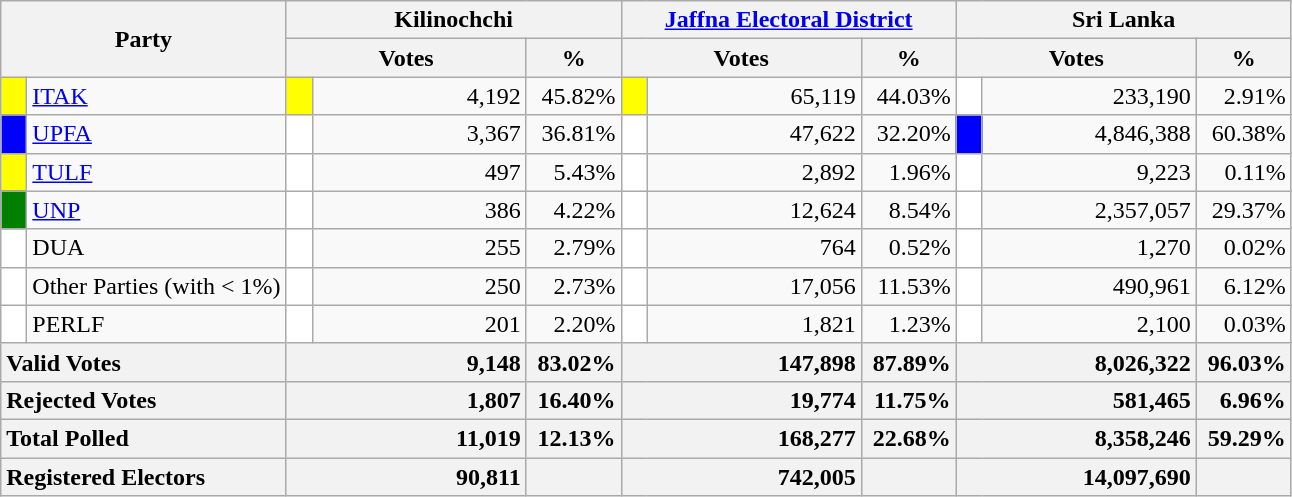<table class="wikitable">
<tr>
<th colspan="2" width="144px"rowspan="2">Party</th>
<th colspan="3" width="216px">Kilinochchi</th>
<th colspan="3" width="216px"><a href='#'>Jaffna Electoral District</a></th>
<th colspan="3" width="216px">Sri Lanka</th>
</tr>
<tr>
<th colspan="2" width="144px">Votes</th>
<th>%</th>
<th colspan="2" width="144px">Votes</th>
<th>%</th>
<th colspan="2" width="144px">Votes</th>
<th>%</th>
</tr>
<tr>
<td style="background-color:yellow;" width="10px"></td>
<td style="text-align:left;"><a href='#'>ITAK</a></td>
<td style="background-color:yellow;" width="10px"></td>
<td style="text-align:right;">4,192</td>
<td style="text-align:right;">45.82%</td>
<td style="background-color:yellow;" width="10px"></td>
<td style="text-align:right;">65,119</td>
<td style="text-align:right;">44.03%</td>
<td style="background-color:white;" width="10px"></td>
<td style="text-align:right;">233,190</td>
<td style="text-align:right;">2.91%</td>
</tr>
<tr>
<td style="background-color:blue;" width="10px"></td>
<td style="text-align:left;"><a href='#'>UPFA</a></td>
<td style="background-color:white;" width="10px"></td>
<td style="text-align:right;">3,367</td>
<td style="text-align:right;">36.81%</td>
<td style="background-color:white;" width="10px"></td>
<td style="text-align:right;">47,622</td>
<td style="text-align:right;">32.20%</td>
<td style="background-color:blue;" width="10px"></td>
<td style="text-align:right;">4,846,388</td>
<td style="text-align:right;">60.38%</td>
</tr>
<tr>
<td style="background-color:yellow;" width="10px"></td>
<td style="text-align:left;"><a href='#'>TULF</a></td>
<td style="background-color:white;" width="10px"></td>
<td style="text-align:right;">497</td>
<td style="text-align:right;">5.43%</td>
<td style="background-color:white;" width="10px"></td>
<td style="text-align:right;">2,892</td>
<td style="text-align:right;">1.96%</td>
<td style="background-color:white;" width="10px"></td>
<td style="text-align:right;">9,223</td>
<td style="text-align:right;">0.11%</td>
</tr>
<tr>
<td style="background-color:green;" width="10px"></td>
<td style="text-align:left;"><a href='#'>UNP</a></td>
<td style="background-color:white;" width="10px"></td>
<td style="text-align:right;">386</td>
<td style="text-align:right;">4.22%</td>
<td style="background-color:white;" width="10px"></td>
<td style="text-align:right;">12,624</td>
<td style="text-align:right;">8.54%</td>
<td style="background-color:white;" width="10px"></td>
<td style="text-align:right;">2,357,057</td>
<td style="text-align:right;">29.37%</td>
</tr>
<tr>
<td style="background-color:white;" width="10px"></td>
<td style="text-align:left;">DUA</td>
<td style="background-color:white;" width="10px"></td>
<td style="text-align:right;">255</td>
<td style="text-align:right;">2.79%</td>
<td style="background-color:white;" width="10px"></td>
<td style="text-align:right;">764</td>
<td style="text-align:right;">0.52%</td>
<td style="background-color:white;" width="10px"></td>
<td style="text-align:right;">1,270</td>
<td style="text-align:right;">0.02%</td>
</tr>
<tr>
<td style="background-color:white;" width="10px"></td>
<td style="text-align:left;">Other Parties (with < 1%)</td>
<td style="background-color:white;" width="10px"></td>
<td style="text-align:right;">250</td>
<td style="text-align:right;">2.73%</td>
<td style="background-color:white;" width="10px"></td>
<td style="text-align:right;">17,056</td>
<td style="text-align:right;">11.53%</td>
<td style="background-color:white;" width="10px"></td>
<td style="text-align:right;">490,961</td>
<td style="text-align:right;">6.12%</td>
</tr>
<tr>
<td style="background-color:white;" width="10px"></td>
<td style="text-align:left;">PERLF</td>
<td style="background-color:white;" width="10px"></td>
<td style="text-align:right;">201</td>
<td style="text-align:right;">2.20%</td>
<td style="background-color:white;" width="10px"></td>
<td style="text-align:right;">1,821</td>
<td style="text-align:right;">1.23%</td>
<td style="background-color:white;" width="10px"></td>
<td style="text-align:right;">2,100</td>
<td style="text-align:right;">0.03%</td>
</tr>
<tr>
<th colspan="2" width="144px"style="text-align:left;">Valid Votes</th>
<th style="text-align:right;"colspan="2" width="144px">9,148</th>
<th style="text-align:right;">83.02%</th>
<th style="text-align:right;"colspan="2" width="144px">147,898</th>
<th style="text-align:right;">87.89%</th>
<th style="text-align:right;"colspan="2" width="144px">8,026,322</th>
<th style="text-align:right;">96.03%</th>
</tr>
<tr>
<th colspan="2" width="144px"style="text-align:left;">Rejected Votes</th>
<th style="text-align:right;"colspan="2" width="144px">1,807</th>
<th style="text-align:right;">16.40%</th>
<th style="text-align:right;"colspan="2" width="144px">19,774</th>
<th style="text-align:right;">11.75%</th>
<th style="text-align:right;"colspan="2" width="144px">581,465</th>
<th style="text-align:right;">6.96%</th>
</tr>
<tr>
<th colspan="2" width="144px"style="text-align:left;">Total Polled</th>
<th style="text-align:right;"colspan="2" width="144px">11,019</th>
<th style="text-align:right;">12.13%</th>
<th style="text-align:right;"colspan="2" width="144px">168,277</th>
<th style="text-align:right;">22.68%</th>
<th style="text-align:right;"colspan="2" width="144px">8,358,246</th>
<th style="text-align:right;">59.29%</th>
</tr>
<tr>
<th colspan="2" width="144px"style="text-align:left;">Registered Electors</th>
<th style="text-align:right;"colspan="2" width="144px">90,811</th>
<th></th>
<th style="text-align:right;"colspan="2" width="144px">742,005</th>
<th></th>
<th style="text-align:right;"colspan="2" width="144px">14,097,690</th>
<th></th>
</tr>
</table>
